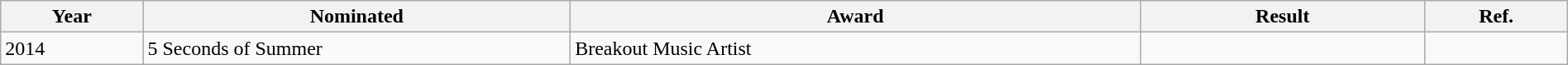<table class="wikitable" style="width:100%;">
<tr>
<th width=5%>Year</th>
<th style="width:15%;">Nominated</th>
<th style="width:20%;">Award</th>
<th style="width:10%;">Result</th>
<th style="width:5%;">Ref.</th>
</tr>
<tr>
<td rowspan="1">2014</td>
<td>5 Seconds of Summer</td>
<td>Breakout Music Artist</td>
<td></td>
<td></td>
</tr>
</table>
